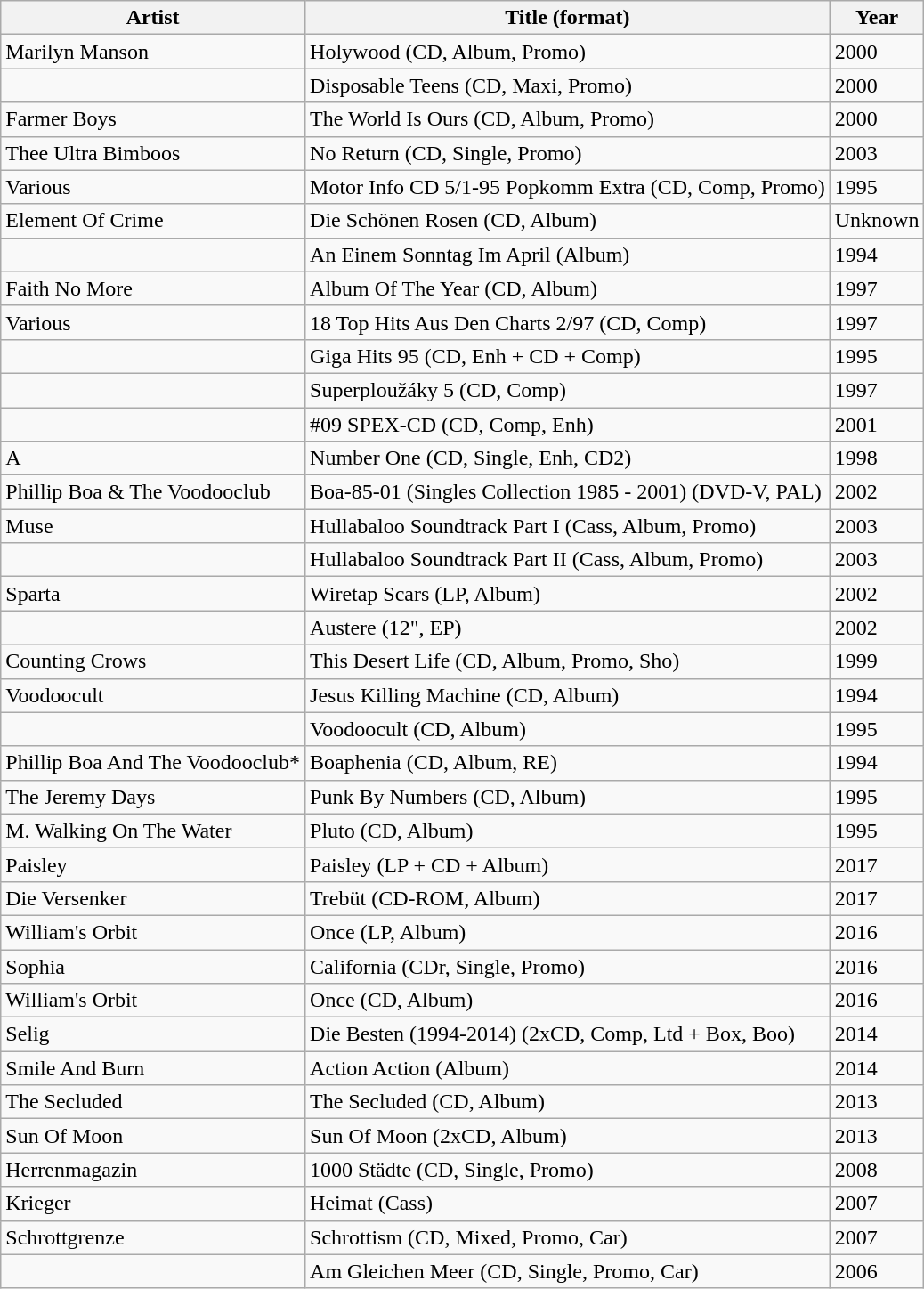<table class="wikitable">
<tr>
<th>Artist</th>
<th>Title (format)</th>
<th>Year</th>
</tr>
<tr>
<td>Marilyn Manson</td>
<td>Holywood (CD, Album, Promo)</td>
<td>2000</td>
</tr>
<tr>
<td></td>
<td>Disposable Teens (CD, Maxi, Promo)</td>
<td>2000</td>
</tr>
<tr>
<td>Farmer Boys</td>
<td>The World Is Ours (CD, Album, Promo)</td>
<td>2000</td>
</tr>
<tr>
<td>Thee Ultra Bimboos</td>
<td>No Return (CD, Single, Promo)</td>
<td>2003</td>
</tr>
<tr>
<td>Various</td>
<td>Motor Info CD 5/1-95 Popkomm Extra (CD, Comp, Promo)</td>
<td>1995</td>
</tr>
<tr>
<td>Element Of Crime</td>
<td>Die Schönen Rosen (CD, Album)</td>
<td>Unknown</td>
</tr>
<tr>
<td></td>
<td>An Einem Sonntag Im April (Album)</td>
<td>1994</td>
</tr>
<tr>
<td>Faith No More</td>
<td>Album Of The Year (CD, Album)</td>
<td>1997</td>
</tr>
<tr>
<td>Various</td>
<td>18 Top Hits Aus Den Charts 2/97 (CD, Comp)</td>
<td>1997</td>
</tr>
<tr>
<td></td>
<td>Giga Hits 95 (CD, Enh + CD + Comp)</td>
<td>1995</td>
</tr>
<tr>
<td></td>
<td>Superploužáky 5 (CD, Comp)</td>
<td>1997</td>
</tr>
<tr>
<td></td>
<td>#09 SPEX-CD (CD, Comp, Enh)</td>
<td>2001</td>
</tr>
<tr>
<td>A</td>
<td>Number One (CD, Single, Enh, CD2)</td>
<td>1998</td>
</tr>
<tr>
<td>Phillip Boa & The Voodooclub</td>
<td>Boa-85-01 (Singles Collection 1985 - 2001) (DVD-V, PAL)</td>
<td>2002</td>
</tr>
<tr>
<td>Muse</td>
<td>Hullabaloo Soundtrack Part I (Cass, Album, Promo)</td>
<td>2003</td>
</tr>
<tr>
<td></td>
<td>Hullabaloo Soundtrack Part II (Cass, Album, Promo)</td>
<td>2003</td>
</tr>
<tr>
<td>Sparta</td>
<td>Wiretap Scars (LP, Album)</td>
<td>2002</td>
</tr>
<tr>
<td></td>
<td>Austere (12", EP)</td>
<td>2002</td>
</tr>
<tr>
<td>Counting Crows</td>
<td>This Desert Life (CD, Album, Promo, Sho)</td>
<td>1999</td>
</tr>
<tr>
<td>Voodoocult</td>
<td>Jesus Killing Machine (CD, Album)</td>
<td>1994</td>
</tr>
<tr>
<td></td>
<td>Voodoocult (CD, Album)</td>
<td>1995</td>
</tr>
<tr>
<td>Phillip Boa And The Voodooclub*</td>
<td>Boaphenia (CD, Album, RE)</td>
<td>1994</td>
</tr>
<tr>
<td>The Jeremy Days</td>
<td>Punk By Numbers (CD, Album)</td>
<td>1995</td>
</tr>
<tr>
<td>M. Walking On The Water</td>
<td>Pluto (CD, Album)</td>
<td>1995</td>
</tr>
<tr>
<td>Paisley</td>
<td>Paisley (LP + CD + Album)</td>
<td>2017</td>
</tr>
<tr>
<td>Die Versenker</td>
<td>Trebüt (CD-ROM, Album)</td>
<td>2017</td>
</tr>
<tr>
<td>William's Orbit</td>
<td>Once (LP, Album)</td>
<td>2016</td>
</tr>
<tr>
<td>Sophia</td>
<td>California (CDr, Single, Promo)</td>
<td>2016</td>
</tr>
<tr>
<td>William's Orbit</td>
<td>Once (CD, Album)</td>
<td>2016</td>
</tr>
<tr>
<td>Selig</td>
<td>Die Besten (1994-2014) (2xCD, Comp, Ltd + Box, Boo)</td>
<td>2014</td>
</tr>
<tr>
<td>Smile And Burn</td>
<td>Action Action (Album)</td>
<td>2014</td>
</tr>
<tr>
<td>The Secluded</td>
<td>The Secluded (CD, Album)</td>
<td>2013</td>
</tr>
<tr>
<td>Sun Of Moon</td>
<td>Sun Of Moon (2xCD, Album)</td>
<td>2013</td>
</tr>
<tr>
<td>Herrenmagazin</td>
<td>1000 Städte (CD, Single, Promo)</td>
<td>2008</td>
</tr>
<tr>
<td>Krieger</td>
<td>Heimat (Cass)</td>
<td>2007</td>
</tr>
<tr>
<td>Schrottgrenze</td>
<td>Schrottism (CD, Mixed, Promo, Car)</td>
<td>2007</td>
</tr>
<tr>
<td></td>
<td>Am Gleichen Meer (CD, Single, Promo, Car)</td>
<td>2006</td>
</tr>
</table>
